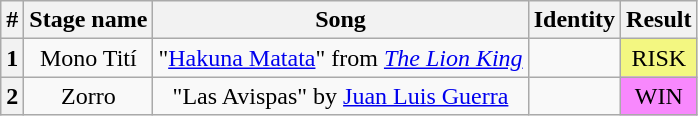<table class="wikitable plainrowheaders" style="text-align: center">
<tr>
<th>#</th>
<th>Stage name</th>
<th>Song</th>
<th>Identity</th>
<th>Result</th>
</tr>
<tr>
<th>1</th>
<td>Mono Tití</td>
<td>"<a href='#'>Hakuna Matata</a>" from <em><a href='#'>The Lion King</a></em></td>
<td></td>
<td bgcolor=#F3F781>RISK</td>
</tr>
<tr>
<th>2</th>
<td>Zorro</td>
<td>"Las Avispas" by <a href='#'>Juan Luis Guerra</a></td>
<td></td>
<td bgcolor=#F888FD>WIN</td>
</tr>
</table>
